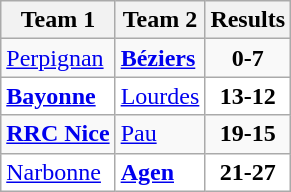<table class="wikitable">
<tr>
<th>Team 1</th>
<th>Team 2</th>
<th>Results</th>
</tr>
<tr>
<td><a href='#'>Perpignan</a></td>
<td><strong><a href='#'>Béziers</a></strong></td>
<td align="center"><strong>0-7</strong></td>
</tr>
<tr bgcolor="white">
<td><strong><a href='#'>Bayonne</a></strong></td>
<td><a href='#'>Lourdes</a></td>
<td align="center"><strong>13-12</strong></td>
</tr>
<tr>
<td><strong><a href='#'>RRC Nice</a></strong></td>
<td><a href='#'>Pau</a></td>
<td align="center"><strong>19-15</strong></td>
</tr>
<tr bgcolor="white">
<td><a href='#'>Narbonne</a></td>
<td><strong><a href='#'>Agen</a></strong></td>
<td align="center"><strong>21-27</strong></td>
</tr>
</table>
